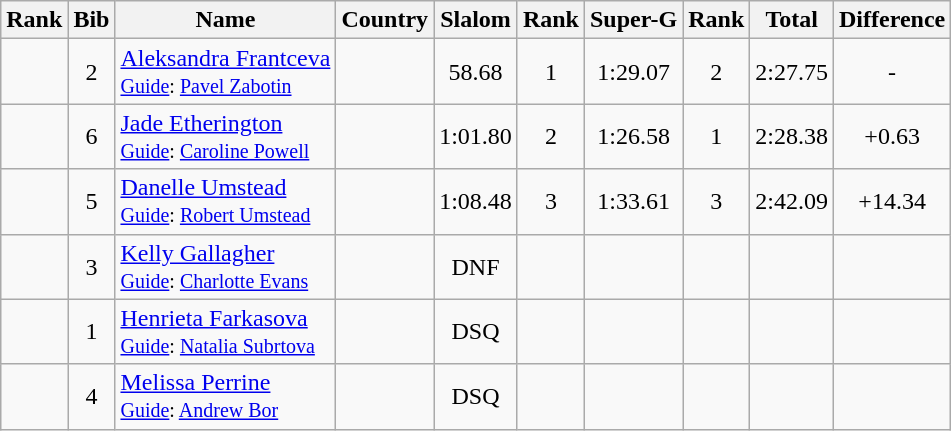<table class="wikitable sortable" style="text-align:center">
<tr>
<th>Rank</th>
<th>Bib</th>
<th>Name</th>
<th>Country</th>
<th>Slalom</th>
<th>Rank</th>
<th>Super-G</th>
<th>Rank</th>
<th>Total</th>
<th>Difference</th>
</tr>
<tr>
<td></td>
<td>2</td>
<td align=left><a href='#'>Aleksandra Frantceva</a><br><small><a href='#'>Guide</a>: <a href='#'>Pavel Zabotin</a></small></td>
<td align=left></td>
<td>58.68</td>
<td>1</td>
<td>1:29.07</td>
<td>2</td>
<td>2:27.75</td>
<td>-</td>
</tr>
<tr>
<td></td>
<td>6</td>
<td align=left><a href='#'>Jade Etherington</a><br><small><a href='#'>Guide</a>: <a href='#'>Caroline Powell</a></small></td>
<td align=left></td>
<td>1:01.80</td>
<td>2</td>
<td>1:26.58</td>
<td>1</td>
<td>2:28.38</td>
<td>+0.63</td>
</tr>
<tr>
<td></td>
<td>5</td>
<td align=left><a href='#'>Danelle Umstead</a><br><small><a href='#'>Guide</a>: <a href='#'>Robert Umstead</a></small></td>
<td align=left></td>
<td>1:08.48</td>
<td>3</td>
<td>1:33.61</td>
<td>3</td>
<td>2:42.09</td>
<td>+14.34</td>
</tr>
<tr>
<td></td>
<td>3</td>
<td align=left><a href='#'>Kelly Gallagher</a><br><small><a href='#'>Guide</a>: <a href='#'>Charlotte Evans</a> </small></td>
<td align=left></td>
<td>DNF</td>
<td></td>
<td></td>
<td></td>
<td></td>
<td></td>
</tr>
<tr>
<td></td>
<td>1</td>
<td align=left><a href='#'>Henrieta Farkasova</a><br><small><a href='#'>Guide</a>: <a href='#'>Natalia Subrtova</a></small></td>
<td align=left></td>
<td>DSQ</td>
<td></td>
<td></td>
<td></td>
<td></td>
<td></td>
</tr>
<tr>
<td></td>
<td>4</td>
<td align=left><a href='#'>Melissa Perrine</a><br><small><a href='#'>Guide</a>: <a href='#'>Andrew Bor</a></small></td>
<td align=left></td>
<td>DSQ</td>
<td></td>
<td></td>
<td></td>
<td></td>
<td></td>
</tr>
</table>
